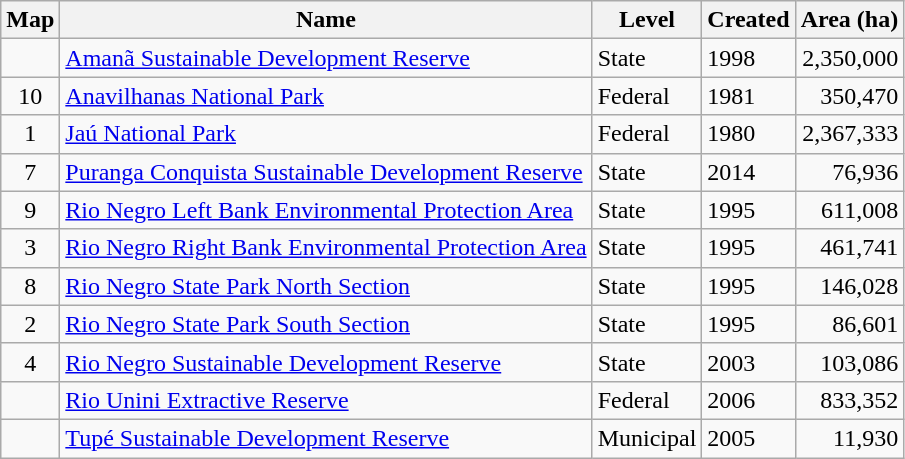<table class="wikitable sortable">
<tr>
<th>Map</th>
<th>Name</th>
<th>Level</th>
<th>Created</th>
<th>Area (ha)</th>
</tr>
<tr>
<td></td>
<td><a href='#'>Amanã Sustainable Development Reserve</a></td>
<td>State</td>
<td>1998</td>
<td style="text-align:right;">2,350,000</td>
</tr>
<tr>
<td style="text-align:center;">10</td>
<td><a href='#'>Anavilhanas National Park</a></td>
<td>Federal</td>
<td>1981</td>
<td style="text-align:right;">350,470</td>
</tr>
<tr>
<td style="text-align:center;">1</td>
<td><a href='#'>Jaú National Park</a></td>
<td>Federal</td>
<td>1980</td>
<td style="text-align:right;">2,367,333</td>
</tr>
<tr>
<td style="text-align:center;">7</td>
<td><a href='#'>Puranga Conquista Sustainable Development Reserve</a></td>
<td>State</td>
<td>2014</td>
<td style="text-align:right;">76,936</td>
</tr>
<tr>
<td style="text-align:center;">9</td>
<td><a href='#'>Rio Negro Left Bank Environmental Protection Area</a></td>
<td>State</td>
<td>1995</td>
<td style="text-align:right;">611,008</td>
</tr>
<tr>
<td style="text-align:center;">3</td>
<td><a href='#'>Rio Negro Right Bank Environmental Protection Area</a></td>
<td>State</td>
<td>1995</td>
<td style="text-align:right;">461,741</td>
</tr>
<tr>
<td style="text-align:center;">8</td>
<td><a href='#'>Rio Negro State Park North Section</a></td>
<td>State</td>
<td>1995</td>
<td style="text-align:right;">146,028</td>
</tr>
<tr>
<td style="text-align:center;">2</td>
<td><a href='#'>Rio Negro State Park South Section</a></td>
<td>State</td>
<td>1995</td>
<td style="text-align:right;">86,601</td>
</tr>
<tr>
<td style="text-align:center;">4</td>
<td><a href='#'>Rio Negro Sustainable Development Reserve</a></td>
<td>State</td>
<td>2003</td>
<td style="text-align:right;">103,086</td>
</tr>
<tr>
<td style="text-align:center;"></td>
<td><a href='#'>Rio Unini Extractive Reserve</a></td>
<td>Federal</td>
<td>2006</td>
<td style="text-align:right;">833,352</td>
</tr>
<tr>
<td style="text-align:center;"></td>
<td><a href='#'>Tupé Sustainable Development Reserve</a></td>
<td>Municipal</td>
<td>2005</td>
<td style="text-align:right;">11,930</td>
</tr>
</table>
